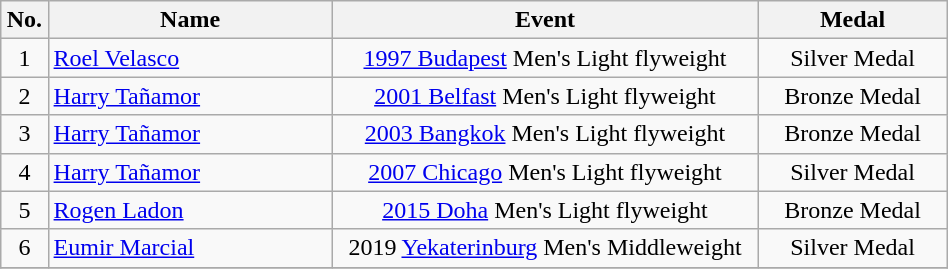<table class="wikitable" width=50%>
<tr>
<th width=05%>No.</th>
<th width=30%>Name</th>
<th width=45%>Event</th>
<th width=20%>Medal</th>
</tr>
<tr align=center>
<td>1</td>
<td align=left><a href='#'>Roel Velasco</a></td>
<td><a href='#'>1997 Budapest</a> Men's Light flyweight</td>
<td> Silver Medal</td>
</tr>
<tr align=center>
<td>2</td>
<td align=left><a href='#'>Harry Tañamor</a></td>
<td><a href='#'>2001 Belfast</a> Men's Light flyweight</td>
<td> Bronze Medal</td>
</tr>
<tr align=center>
<td>3</td>
<td align=left><a href='#'>Harry Tañamor</a></td>
<td><a href='#'>2003 Bangkok</a> Men's Light flyweight</td>
<td> Bronze Medal</td>
</tr>
<tr align=center>
<td>4</td>
<td align=left><a href='#'>Harry Tañamor</a></td>
<td><a href='#'>2007 Chicago</a> Men's Light flyweight</td>
<td> Silver Medal</td>
</tr>
<tr align=center>
<td>5</td>
<td align=left><a href='#'>Rogen Ladon</a></td>
<td><a href='#'>2015 Doha</a> Men's Light flyweight</td>
<td> Bronze Medal</td>
</tr>
<tr align=center>
<td>6</td>
<td align=left><a href='#'>Eumir Marcial</a></td>
<td>2019 <a href='#'>Yekaterinburg</a> Men's Middleweight</td>
<td> Silver Medal</td>
</tr>
<tr align=center>
</tr>
</table>
